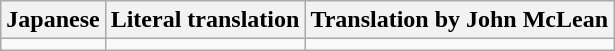<table class="wikitable">
<tr>
<th>Japanese</th>
<th>Literal translation</th>
<th>Translation by John McLean</th>
</tr>
<tr>
<td></td>
<td></td>
<td></td>
</tr>
</table>
